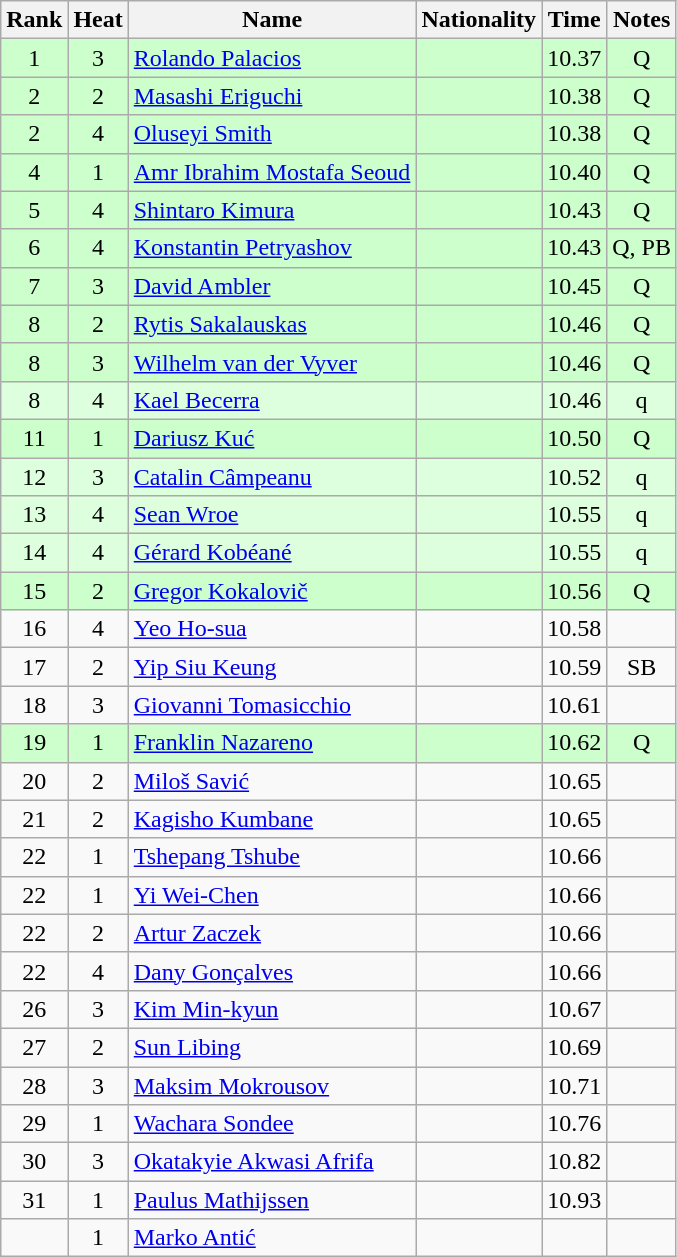<table class="wikitable sortable" style="text-align:center">
<tr>
<th>Rank</th>
<th>Heat</th>
<th>Name</th>
<th>Nationality</th>
<th>Time</th>
<th>Notes</th>
</tr>
<tr bgcolor=ccffcc>
<td>1</td>
<td>3</td>
<td align=left><a href='#'>Rolando Palacios</a></td>
<td align=left></td>
<td>10.37</td>
<td>Q</td>
</tr>
<tr bgcolor=ccffcc>
<td>2</td>
<td>2</td>
<td align=left><a href='#'>Masashi Eriguchi</a></td>
<td align=left></td>
<td>10.38</td>
<td>Q</td>
</tr>
<tr bgcolor=ccffcc>
<td>2</td>
<td>4</td>
<td align=left><a href='#'>Oluseyi Smith</a></td>
<td align=left></td>
<td>10.38</td>
<td>Q</td>
</tr>
<tr bgcolor=ccffcc>
<td>4</td>
<td>1</td>
<td align=left><a href='#'>Amr Ibrahim Mostafa Seoud</a></td>
<td align=left></td>
<td>10.40</td>
<td>Q</td>
</tr>
<tr bgcolor=ccffcc>
<td>5</td>
<td>4</td>
<td align=left><a href='#'>Shintaro Kimura</a></td>
<td align=left></td>
<td>10.43</td>
<td>Q</td>
</tr>
<tr bgcolor=ccffcc>
<td>6</td>
<td>4</td>
<td align=left><a href='#'>Konstantin Petryashov</a></td>
<td align=left></td>
<td>10.43</td>
<td>Q, PB</td>
</tr>
<tr bgcolor=ccffcc>
<td>7</td>
<td>3</td>
<td align=left><a href='#'>David Ambler</a></td>
<td align=left></td>
<td>10.45</td>
<td>Q</td>
</tr>
<tr bgcolor=ccffcc>
<td>8</td>
<td>2</td>
<td align=left><a href='#'>Rytis Sakalauskas</a></td>
<td align=left></td>
<td>10.46</td>
<td>Q</td>
</tr>
<tr bgcolor=ccffcc>
<td>8</td>
<td>3</td>
<td align=left><a href='#'>Wilhelm van der Vyver</a></td>
<td align=left></td>
<td>10.46</td>
<td>Q</td>
</tr>
<tr bgcolor=ddffdd>
<td>8</td>
<td>4</td>
<td align=left><a href='#'>Kael Becerra</a></td>
<td align=left></td>
<td>10.46</td>
<td>q</td>
</tr>
<tr bgcolor=ccffcc>
<td>11</td>
<td>1</td>
<td align=left><a href='#'>Dariusz Kuć</a></td>
<td align=left></td>
<td>10.50</td>
<td>Q</td>
</tr>
<tr bgcolor=ddffdd>
<td>12</td>
<td>3</td>
<td align=left><a href='#'>Catalin Câmpeanu</a></td>
<td align=left></td>
<td>10.52</td>
<td>q</td>
</tr>
<tr bgcolor=ddffdd>
<td>13</td>
<td>4</td>
<td align=left><a href='#'>Sean Wroe</a></td>
<td align=left></td>
<td>10.55</td>
<td>q</td>
</tr>
<tr bgcolor=ddffdd>
<td>14</td>
<td>4</td>
<td align=left><a href='#'>Gérard Kobéané</a></td>
<td align=left></td>
<td>10.55</td>
<td>q</td>
</tr>
<tr bgcolor=ccffcc>
<td>15</td>
<td>2</td>
<td align=left><a href='#'>Gregor Kokalovič</a></td>
<td align=left></td>
<td>10.56</td>
<td>Q</td>
</tr>
<tr>
<td>16</td>
<td>4</td>
<td align=left><a href='#'>Yeo Ho-sua</a></td>
<td align=left></td>
<td>10.58</td>
<td></td>
</tr>
<tr>
<td>17</td>
<td>2</td>
<td align=left><a href='#'>Yip Siu Keung</a></td>
<td align=left></td>
<td>10.59</td>
<td>SB</td>
</tr>
<tr>
<td>18</td>
<td>3</td>
<td align=left><a href='#'>Giovanni Tomasicchio</a></td>
<td align=left></td>
<td>10.61</td>
<td></td>
</tr>
<tr bgcolor=ccffcc>
<td>19</td>
<td>1</td>
<td align=left><a href='#'>Franklin Nazareno</a></td>
<td align=left></td>
<td>10.62</td>
<td>Q</td>
</tr>
<tr>
<td>20</td>
<td>2</td>
<td align=left><a href='#'>Miloš Savić</a></td>
<td align=left></td>
<td>10.65</td>
<td></td>
</tr>
<tr>
<td>21</td>
<td>2</td>
<td align=left><a href='#'>Kagisho Kumbane</a></td>
<td align=left></td>
<td>10.65</td>
<td></td>
</tr>
<tr>
<td>22</td>
<td>1</td>
<td align=left><a href='#'>Tshepang Tshube</a></td>
<td align=left></td>
<td>10.66</td>
<td></td>
</tr>
<tr>
<td>22</td>
<td>1</td>
<td align=left><a href='#'>Yi Wei-Chen</a></td>
<td align=left></td>
<td>10.66</td>
<td></td>
</tr>
<tr>
<td>22</td>
<td>2</td>
<td align=left><a href='#'>Artur Zaczek</a></td>
<td align=left></td>
<td>10.66</td>
<td></td>
</tr>
<tr>
<td>22</td>
<td>4</td>
<td align=left><a href='#'>Dany Gonçalves</a></td>
<td align=left></td>
<td>10.66</td>
<td></td>
</tr>
<tr>
<td>26</td>
<td>3</td>
<td align=left><a href='#'>Kim Min-kyun</a></td>
<td align=left></td>
<td>10.67</td>
<td></td>
</tr>
<tr>
<td>27</td>
<td>2</td>
<td align=left><a href='#'>Sun Libing</a></td>
<td align=left></td>
<td>10.69</td>
<td></td>
</tr>
<tr>
<td>28</td>
<td>3</td>
<td align=left><a href='#'>Maksim Mokrousov</a></td>
<td align=left></td>
<td>10.71</td>
<td></td>
</tr>
<tr>
<td>29</td>
<td>1</td>
<td align=left><a href='#'>Wachara Sondee</a></td>
<td align=left></td>
<td>10.76</td>
<td></td>
</tr>
<tr>
<td>30</td>
<td>3</td>
<td align=left><a href='#'>Okatakyie Akwasi Afrifa</a></td>
<td align=left></td>
<td>10.82</td>
<td></td>
</tr>
<tr>
<td>31</td>
<td>1</td>
<td align=left><a href='#'>Paulus Mathijssen</a></td>
<td align=left></td>
<td>10.93</td>
<td></td>
</tr>
<tr>
<td></td>
<td>1</td>
<td align=left><a href='#'>Marko Antić</a></td>
<td align=left></td>
<td></td>
<td></td>
</tr>
</table>
